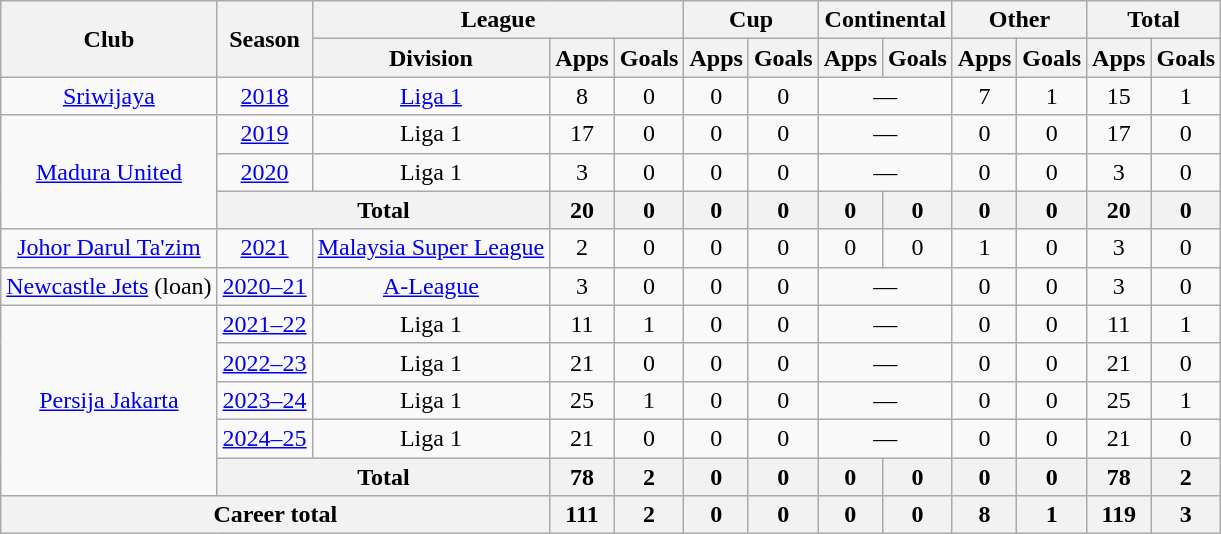<table class="wikitable" style="text-align:center">
<tr>
<th rowspan="2">Club</th>
<th rowspan="2">Season</th>
<th colspan="3">League</th>
<th colspan="2">Cup</th>
<th colspan="2">Continental</th>
<th colspan="2">Other</th>
<th colspan="2">Total</th>
</tr>
<tr>
<th>Division</th>
<th>Apps</th>
<th>Goals</th>
<th>Apps</th>
<th>Goals</th>
<th>Apps</th>
<th>Goals</th>
<th>Apps</th>
<th>Goals</th>
<th>Apps</th>
<th>Goals</th>
</tr>
<tr>
<td rowspan="1" valign="center"><a href='#'>Sriwijaya</a></td>
<td><a href='#'>2018</a></td>
<td><a href='#'>Liga 1</a></td>
<td>8</td>
<td>0</td>
<td>0</td>
<td>0</td>
<td colspan="2">—</td>
<td>7</td>
<td>1</td>
<td>15</td>
<td>1</td>
</tr>
<tr>
<td rowspan="3" valign="center"><a href='#'>Madura United</a></td>
<td><a href='#'>2019</a></td>
<td>Liga 1</td>
<td>17</td>
<td>0</td>
<td>0</td>
<td>0</td>
<td colspan="2">—</td>
<td>0</td>
<td>0</td>
<td>17</td>
<td>0</td>
</tr>
<tr>
<td><a href='#'>2020</a></td>
<td>Liga 1</td>
<td>3</td>
<td>0</td>
<td>0</td>
<td>0</td>
<td colspan="2">—</td>
<td>0</td>
<td>0</td>
<td>3</td>
<td>0</td>
</tr>
<tr>
<th colspan="2">Total</th>
<th>20</th>
<th>0</th>
<th>0</th>
<th>0</th>
<th>0</th>
<th>0</th>
<th>0</th>
<th>0</th>
<th>20</th>
<th>0</th>
</tr>
<tr>
<td rowspan="1" valign="center"><a href='#'>Johor Darul Ta'zim</a></td>
<td><a href='#'>2021</a></td>
<td><a href='#'>Malaysia Super League</a></td>
<td>2</td>
<td>0</td>
<td>0</td>
<td>0</td>
<td>0</td>
<td>0</td>
<td>1</td>
<td>0</td>
<td>3</td>
<td>0</td>
</tr>
<tr>
<td rowspan="1" valign="center"><a href='#'>Newcastle Jets</a> (loan)</td>
<td><a href='#'>2020–21</a></td>
<td><a href='#'>A-League</a></td>
<td>3</td>
<td>0</td>
<td>0</td>
<td>0</td>
<td colspan="2">—</td>
<td>0</td>
<td>0</td>
<td>3</td>
<td>0</td>
</tr>
<tr>
<td rowspan="5" valign="center"><a href='#'>Persija Jakarta</a></td>
<td><a href='#'>2021–22</a></td>
<td>Liga 1</td>
<td>11</td>
<td>1</td>
<td>0</td>
<td>0</td>
<td colspan="2">—</td>
<td>0</td>
<td>0</td>
<td>11</td>
<td>1</td>
</tr>
<tr>
<td><a href='#'>2022–23</a></td>
<td rowspan="1" valign="center">Liga 1</td>
<td>21</td>
<td>0</td>
<td>0</td>
<td>0</td>
<td colspan=2>—</td>
<td>0</td>
<td>0</td>
<td>21</td>
<td>0</td>
</tr>
<tr>
<td><a href='#'>2023–24</a></td>
<td>Liga 1</td>
<td>25</td>
<td>1</td>
<td>0</td>
<td>0</td>
<td colspan="2">—</td>
<td>0</td>
<td>0</td>
<td>25</td>
<td>1</td>
</tr>
<tr>
<td><a href='#'>2024–25</a></td>
<td>Liga 1</td>
<td>21</td>
<td>0</td>
<td>0</td>
<td>0</td>
<td colspan="2">—</td>
<td>0</td>
<td>0</td>
<td>21</td>
<td>0</td>
</tr>
<tr>
<th colspan="2">Total</th>
<th>78</th>
<th>2</th>
<th>0</th>
<th>0</th>
<th>0</th>
<th>0</th>
<th>0</th>
<th>0</th>
<th>78</th>
<th>2</th>
</tr>
<tr>
<th colspan="3">Career total</th>
<th>111</th>
<th>2</th>
<th>0</th>
<th>0</th>
<th>0</th>
<th>0</th>
<th>8</th>
<th>1</th>
<th>119</th>
<th>3</th>
</tr>
</table>
